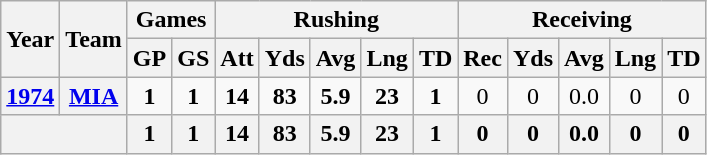<table class="wikitable" style="text-align:center;">
<tr>
<th rowspan="2">Year</th>
<th rowspan="2">Team</th>
<th colspan="2">Games</th>
<th colspan="5">Rushing</th>
<th colspan="5">Receiving</th>
</tr>
<tr>
<th>GP</th>
<th>GS</th>
<th>Att</th>
<th>Yds</th>
<th>Avg</th>
<th>Lng</th>
<th>TD</th>
<th>Rec</th>
<th>Yds</th>
<th>Avg</th>
<th>Lng</th>
<th>TD</th>
</tr>
<tr>
<th><a href='#'>1974</a></th>
<th><a href='#'>MIA</a></th>
<td><strong>1</strong></td>
<td><strong>1</strong></td>
<td><strong>14</strong></td>
<td><strong>83</strong></td>
<td><strong>5.9</strong></td>
<td><strong>23</strong></td>
<td><strong>1</strong></td>
<td>0</td>
<td>0</td>
<td>0.0</td>
<td>0</td>
<td>0</td>
</tr>
<tr>
<th colspan="2"></th>
<th>1</th>
<th>1</th>
<th>14</th>
<th>83</th>
<th>5.9</th>
<th>23</th>
<th>1</th>
<th>0</th>
<th>0</th>
<th>0.0</th>
<th>0</th>
<th>0</th>
</tr>
</table>
